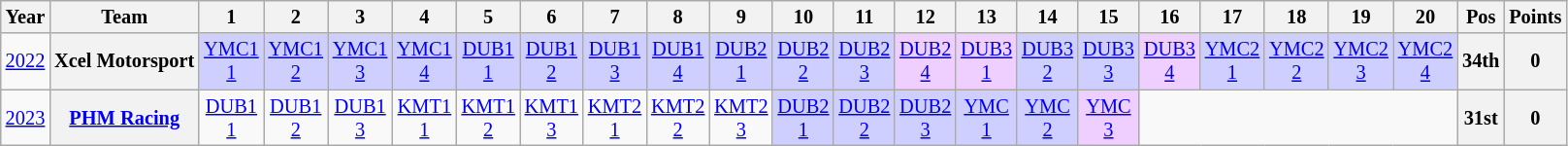<table class="wikitable" style="text-align:center; font-size:85%">
<tr>
<th>Year</th>
<th>Team</th>
<th>1</th>
<th>2</th>
<th>3</th>
<th>4</th>
<th>5</th>
<th>6</th>
<th>7</th>
<th>8</th>
<th>9</th>
<th>10</th>
<th>11</th>
<th>12</th>
<th>13</th>
<th>14</th>
<th>15</th>
<th>16</th>
<th>17</th>
<th>18</th>
<th>19</th>
<th>20</th>
<th>Pos</th>
<th>Points</th>
</tr>
<tr>
<td><a href='#'>2022</a></td>
<th nowrap>Xcel Motorsport</th>
<td style="background:#CFCFFF;"><a href='#'>YMC1<br>1</a><br></td>
<td style="background:#CFCFFF;"><a href='#'>YMC1<br>2</a><br></td>
<td style="background:#CFCFFF;"><a href='#'>YMC1<br>3</a><br></td>
<td style="background:#CFCFFF;"><a href='#'>YMC1<br>4</a><br></td>
<td style="background:#CFCFFF;"><a href='#'>DUB1<br>1</a><br></td>
<td style="background:#CFCFFF;"><a href='#'>DUB1<br>2</a><br></td>
<td style="background:#CFCFFF;"><a href='#'>DUB1<br>3</a><br></td>
<td style="background:#CFCFFF;"><a href='#'>DUB1<br>4</a><br></td>
<td style="background:#CFCFFF;"><a href='#'>DUB2<br>1</a><br></td>
<td style="background:#CFCFFF;"><a href='#'>DUB2<br>2</a><br></td>
<td style="background:#CFCFFF;"><a href='#'>DUB2<br>3</a><br></td>
<td style="background:#EFCFFF;"><a href='#'>DUB2<br>4</a><br></td>
<td style="background:#EFCFFF;"><a href='#'>DUB3<br>1</a><br></td>
<td style="background:#CFCFFF;"><a href='#'>DUB3<br>2</a><br></td>
<td style="background:#CFCFFF;"><a href='#'>DUB3<br>3</a><br></td>
<td style="background:#EFCFFF;"><a href='#'>DUB3<br>4</a><br></td>
<td style="background:#CFCFFF;"><a href='#'>YMC2<br>1</a><br></td>
<td style="background:#CFCFFF;"><a href='#'>YMC2<br>2</a><br></td>
<td style="background:#CFCFFF;"><a href='#'>YMC2<br>3</a><br></td>
<td style="background:#CFCFFF;"><a href='#'>YMC2<br>4</a><br></td>
<th>34th</th>
<th>0</th>
</tr>
<tr>
<td><a href='#'>2023</a></td>
<th nowrap><a href='#'>PHM Racing</a></th>
<td><a href='#'>DUB1<br>1</a></td>
<td><a href='#'>DUB1<br>2</a></td>
<td><a href='#'>DUB1<br>3</a></td>
<td><a href='#'>KMT1<br>1</a></td>
<td><a href='#'>KMT1<br>2</a></td>
<td><a href='#'>KMT1<br>3</a></td>
<td><a href='#'>KMT2<br>1</a></td>
<td><a href='#'>KMT2<br>2</a></td>
<td><a href='#'>KMT2<br>3</a></td>
<td style="background:#CFCFFF;"><a href='#'>DUB2<br>1</a><br></td>
<td style="background:#CFCFFF;"><a href='#'>DUB2<br>2</a><br></td>
<td style="background:#CFCFFF;"><a href='#'>DUB2<br>3</a><br></td>
<td style="background:#CFCFFF;"><a href='#'>YMC<br>1</a><br></td>
<td style="background:#CFCFFF;"><a href='#'>YMC<br>2</a><br></td>
<td style="background:#EFCFFF;"><a href='#'>YMC<br>3</a><br></td>
<td colspan="5"></td>
<th>31st</th>
<th>0</th>
</tr>
</table>
